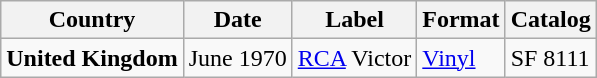<table class="wikitable">
<tr>
<th>Country</th>
<th>Date</th>
<th>Label</th>
<th>Format</th>
<th>Catalog</th>
</tr>
<tr>
<td><strong>United Kingdom</strong></td>
<td>June 1970</td>
<td><a href='#'>RCA</a> Victor</td>
<td><a href='#'>Vinyl</a></td>
<td>SF 8111</td>
</tr>
</table>
